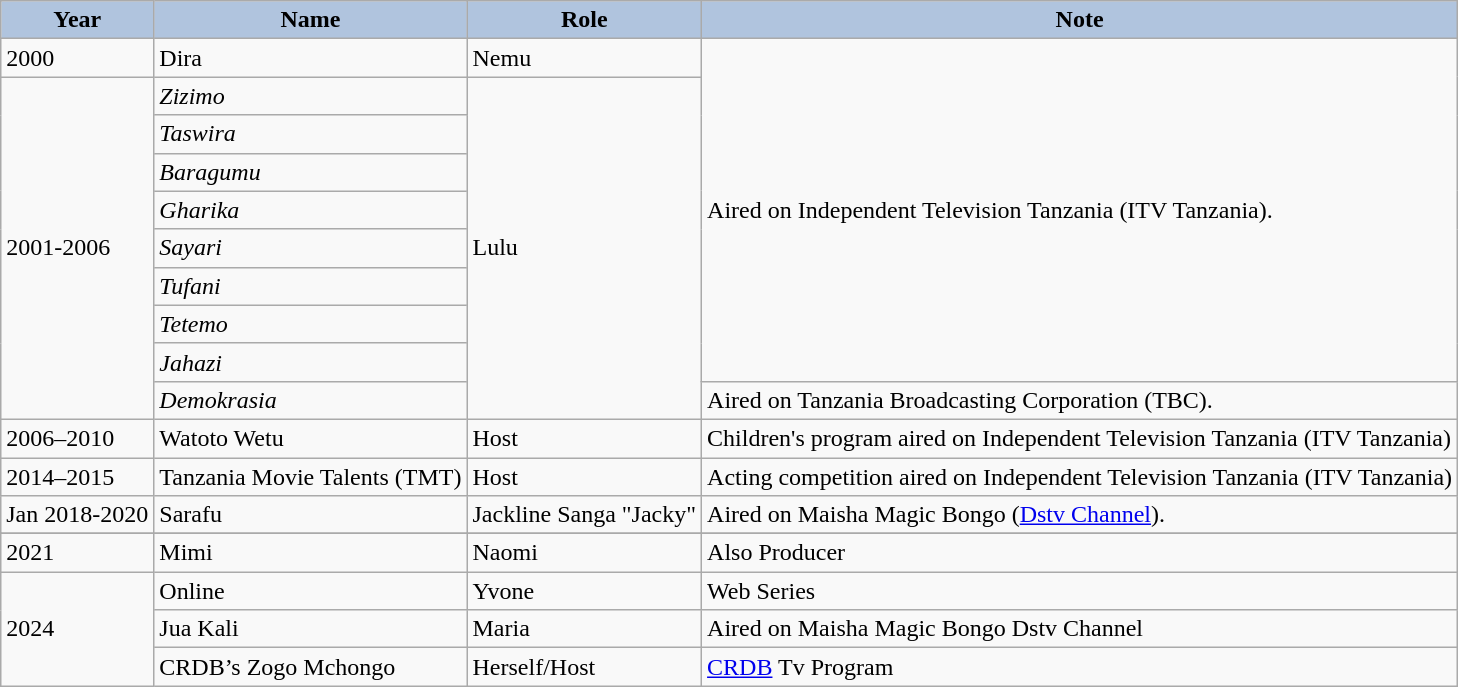<table class="wikitable">
<tr>
<th style="background:#B0C4DE;">Year</th>
<th style="background:#B0C4DE;">Name</th>
<th style="background:#B0C4DE;">Role</th>
<th style="background:#B0C4DE;">Note</th>
</tr>
<tr>
<td>2000</td>
<td>Dira</td>
<td>Nemu</td>
<td rowspan =9>Aired on Independent Television Tanzania (ITV Tanzania).</td>
</tr>
<tr>
<td rowspan=9>2001-2006</td>
<td><em>Zizimo</em></td>
<td rowspan =9>Lulu</td>
</tr>
<tr>
<td><em>Taswira</em></td>
</tr>
<tr>
<td><em>Baragumu</em></td>
</tr>
<tr>
<td><em>Gharika</em></td>
</tr>
<tr>
<td><em>Sayari</em></td>
</tr>
<tr>
<td><em>Tufani</em></td>
</tr>
<tr>
<td><em>Tetemo</em></td>
</tr>
<tr>
<td><em>Jahazi</em></td>
</tr>
<tr>
<td><em>Demokrasia</em></td>
<td>Aired on Tanzania Broadcasting Corporation (TBC).</td>
</tr>
<tr>
<td>2006–2010</td>
<td>Watoto Wetu</td>
<td>Host</td>
<td>Children's program aired on Independent Television Tanzania (ITV Tanzania)</td>
</tr>
<tr>
<td>2014–2015</td>
<td>Tanzania Movie Talents (TMT)</td>
<td>Host</td>
<td>Acting competition aired on Independent Television Tanzania (ITV Tanzania)</td>
</tr>
<tr>
<td>Jan 2018-2020</td>
<td>Sarafu</td>
<td>Jackline Sanga "Jacky"</td>
<td>Aired on Maisha Magic Bongo (<a href='#'>Dstv Channel</a>).</td>
</tr>
<tr>
</tr>
<tr>
<td>2021</td>
<td>Mimi</td>
<td>Naomi</td>
<td>Also Producer</td>
</tr>
<tr>
<td rowspan=3>2024</td>
<td>Online</td>
<td>Yvone</td>
<td>Web Series</td>
</tr>
<tr>
<td>Jua Kali</td>
<td>Maria</td>
<td>Aired on Maisha Magic Bongo Dstv Channel</td>
</tr>
<tr>
<td>CRDB’s Zogo Mchongo</td>
<td>Herself/Host</td>
<td><a href='#'>CRDB</a> Tv Program</td>
</tr>
</table>
